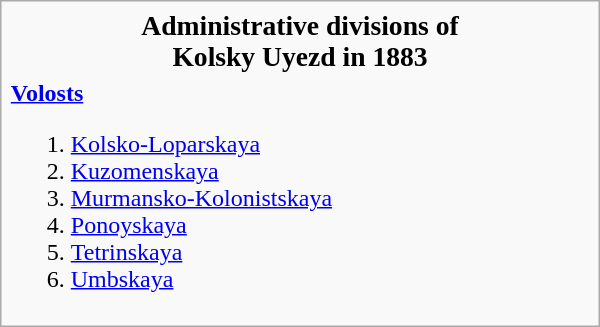<table class="infobox" style="width:25em">
<tr>
<th style="text-align:center; font-size:115%;">Administrative divisions of<br>Kolsky Uyezd in 1883</th>
</tr>
<tr>
<td><strong><a href='#'>Volosts</a></strong><br><ol><li><a href='#'>Kolsko-Loparskaya</a></li><li><a href='#'>Kuzomenskaya</a></li><li><a href='#'>Murmansko-Kolonistskaya</a></li><li><a href='#'>Ponoyskaya</a></li><li><a href='#'>Tetrinskaya</a></li><li><a href='#'>Umbskaya</a></li></ol></td>
</tr>
</table>
